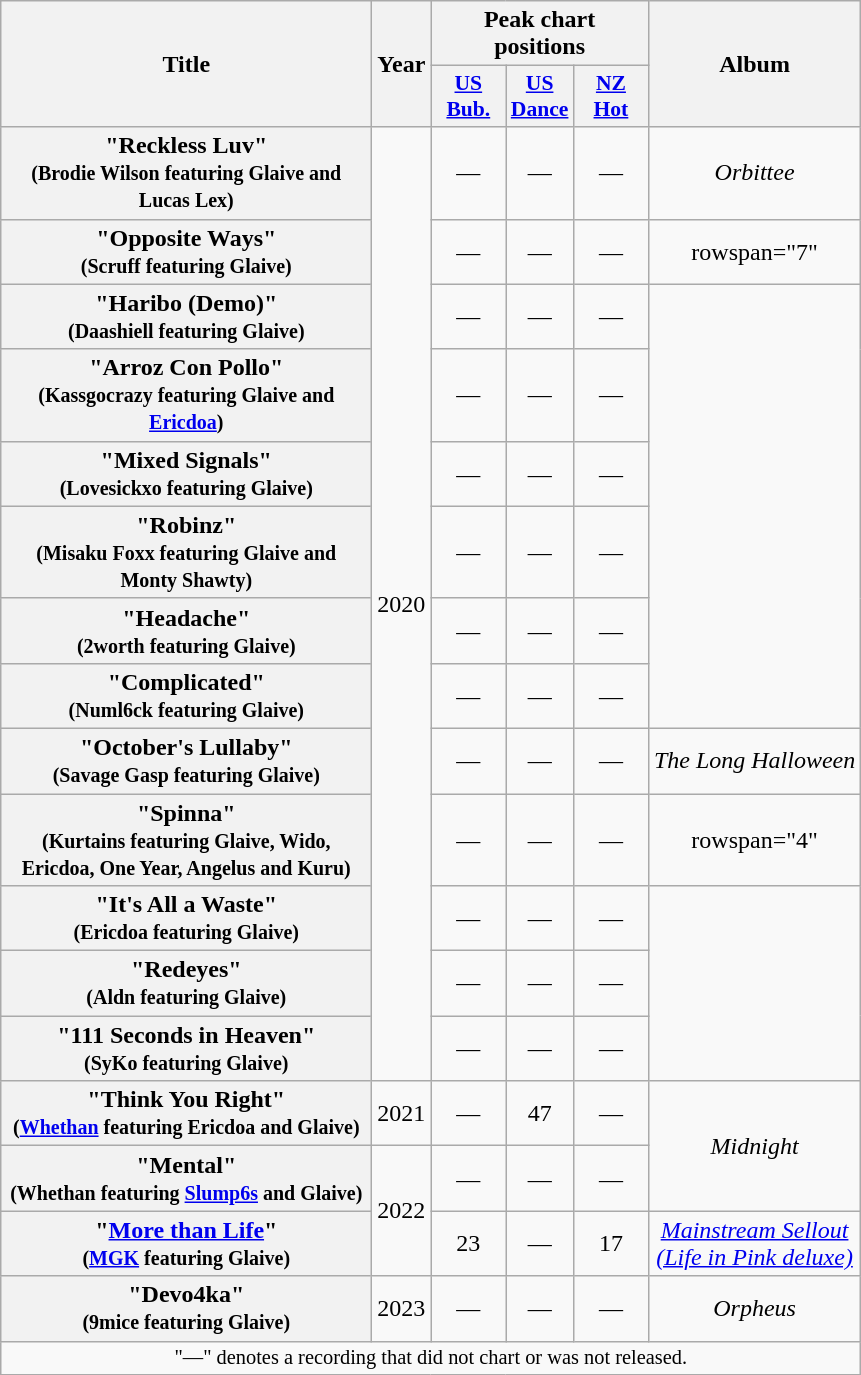<table class="wikitable plainrowheaders" style="text-align:center;">
<tr>
<th scope="col" rowspan="2" style="width:15em;">Title</th>
<th scope="col" rowspan="2">Year</th>
<th colspan="3">Peak chart positions</th>
<th scope="col" rowspan="2">Album</th>
</tr>
<tr>
<th style="width:3em;font-size:90%;"><a href='#'>US<br>Bub.</a><br></th>
<th scope="col" style="width:2.5em;font-size:90%;"><a href='#'>US<br>Dance</a><br></th>
<th style="width:3em;font-size:90%;"><a href='#'>NZ Hot</a><br></th>
</tr>
<tr>
<th scope="row">"Reckless Luv" <br><small>(Brodie Wilson featuring Glaive and Lucas Lex)</small></th>
<td rowspan="13">2020</td>
<td>—</td>
<td>—</td>
<td>—</td>
<td><em>Orbittee</em></td>
</tr>
<tr>
<th scope="row">"Opposite Ways" <br><small>(Scruff featuring Glaive)</small></th>
<td>—</td>
<td>—</td>
<td>—</td>
<td>rowspan="7" </td>
</tr>
<tr>
<th scope="row">"Haribo (Demo)" <br><small>(Daashiell featuring Glaive)</small></th>
<td>—</td>
<td>—</td>
<td>—</td>
</tr>
<tr>
<th scope="row">"Arroz Con Pollo" <br><small>(Kassgocrazy featuring Glaive and <a href='#'>Ericdoa</a>)</small></th>
<td>—</td>
<td>—</td>
<td>—</td>
</tr>
<tr>
<th scope="row">"Mixed Signals" <br><small>(Lovesickxo featuring Glaive)</small></th>
<td>—</td>
<td>—</td>
<td>—</td>
</tr>
<tr>
<th scope="row">"Robinz" <br><small>(Misaku Foxx featuring Glaive and Monty Shawty)</small></th>
<td>—</td>
<td>—</td>
<td>—</td>
</tr>
<tr>
<th scope="row">"Headache" <br><small>(2worth featuring Glaive)</small></th>
<td>—</td>
<td>—</td>
<td>—</td>
</tr>
<tr>
<th scope="row">"Complicated" <br><small>(Numl6ck featuring Glaive)</small></th>
<td>—</td>
<td>—</td>
<td>—</td>
</tr>
<tr>
<th scope="row">"October's Lullaby" <br><small>(Savage Gasp featuring Glaive)</small></th>
<td>—</td>
<td>—</td>
<td>—</td>
<td><em>The Long Halloween</em></td>
</tr>
<tr>
<th scope="row">"Spinna" <br><small>(Kurtains featuring Glaive, Wido, Ericdoa, One Year, Angelus and Kuru)</small></th>
<td>—</td>
<td>—</td>
<td>—</td>
<td>rowspan="4" </td>
</tr>
<tr>
<th scope="row">"It's All a Waste" <br><small>(Ericdoa featuring Glaive)</small></th>
<td>—</td>
<td>—</td>
<td>—</td>
</tr>
<tr>
<th scope="row">"Redeyes" <br><small>(Aldn featuring Glaive)</small></th>
<td>—</td>
<td>—</td>
<td>—</td>
</tr>
<tr>
<th scope="row">"111 Seconds in Heaven" <br><small>(SyKo featuring Glaive)</small></th>
<td>—</td>
<td>—</td>
<td>—</td>
</tr>
<tr>
<th scope="row">"Think You Right" <br><small>(<a href='#'>Whethan</a> featuring Ericdoa and Glaive)</small></th>
<td>2021</td>
<td>—</td>
<td>47</td>
<td>—</td>
<td rowspan="2"><em>Midnight</em></td>
</tr>
<tr>
<th scope="row">"Mental" <br><small>(Whethan featuring <a href='#'>Slump6s</a> and Glaive)</small></th>
<td rowspan="2">2022</td>
<td>—</td>
<td>—</td>
<td>—</td>
</tr>
<tr>
<th scope="row">"<a href='#'>More than Life</a>"<br><small>(<a href='#'>MGK</a> featuring Glaive)</small></th>
<td>23</td>
<td>—</td>
<td>17</td>
<td><em><a href='#'>Mainstream Sellout<br>(Life in Pink deluxe)</a></em></td>
</tr>
<tr>
<th scope="row">"Devo4ka"<br><small>(9mice featuring Glaive)</small></th>
<td>2023</td>
<td>—</td>
<td>—</td>
<td>—</td>
<td><em>Orpheus</em></td>
</tr>
<tr>
<td colspan="6" style="font-size:85%">"—" denotes a recording that did not chart or was not released.</td>
</tr>
</table>
